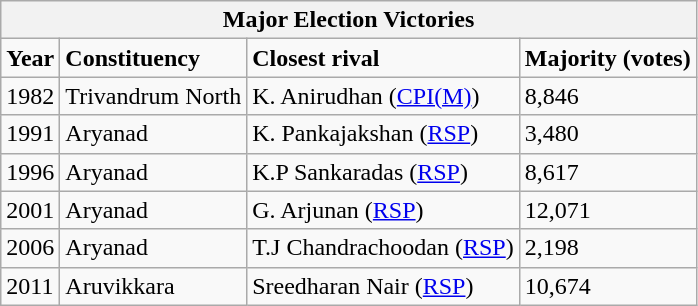<table class="wikitable" id="toc" : left; margin-left: 2em; width: 40%; font-size: 90%;" cellspacing="3">
<tr>
<th colspan="4"><strong>Major Election Victories</strong></th>
</tr>
<tr>
<td><strong>Year</strong></td>
<td><strong>Constituency</strong></td>
<td><strong>Closest rival</strong></td>
<td><strong>Majority (votes)</strong></td>
</tr>
<tr>
<td>1982</td>
<td>Trivandrum North</td>
<td>K. Anirudhan (<a href='#'>CPI(M)</a>)</td>
<td>8,846</td>
</tr>
<tr>
<td>1991</td>
<td>Aryanad</td>
<td>K. Pankajakshan (<a href='#'>RSP</a>)</td>
<td>3,480</td>
</tr>
<tr>
<td>1996</td>
<td>Aryanad</td>
<td>K.P Sankaradas (<a href='#'>RSP</a>)</td>
<td>8,617</td>
</tr>
<tr>
<td>2001</td>
<td>Aryanad</td>
<td>G. Arjunan (<a href='#'>RSP</a>)</td>
<td>12,071</td>
</tr>
<tr>
<td>2006</td>
<td>Aryanad</td>
<td>T.J Chandrachoodan (<a href='#'>RSP</a>)</td>
<td>2,198</td>
</tr>
<tr>
<td>2011</td>
<td>Aruvikkara</td>
<td>Sreedharan Nair (<a href='#'>RSP</a>)</td>
<td>10,674</td>
</tr>
</table>
